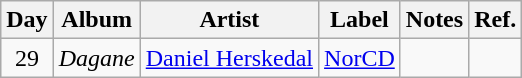<table class="wikitable">
<tr>
<th>Day</th>
<th>Album</th>
<th>Artist</th>
<th>Label</th>
<th>Notes</th>
<th>Ref.</th>
</tr>
<tr>
<td rowspan="1" style="text-align:center;">29</td>
<td><em>Dagane</em></td>
<td><a href='#'>Daniel Herskedal</a></td>
<td><a href='#'>NorCD</a></td>
<td></td>
<td style="text-align:center;"></td>
</tr>
</table>
